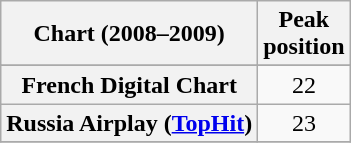<table class="wikitable sortable plainrowheaders" style="text-align:center">
<tr>
<th scope="col">Chart (2008–2009)</th>
<th scope="col">Peak<br>position</th>
</tr>
<tr>
</tr>
<tr>
</tr>
<tr>
</tr>
<tr>
<th scope="row">French Digital Chart</th>
<td>22</td>
</tr>
<tr>
<th scope="row">Russia Airplay (<a href='#'>TopHit</a>)</th>
<td>23</td>
</tr>
<tr>
</tr>
</table>
